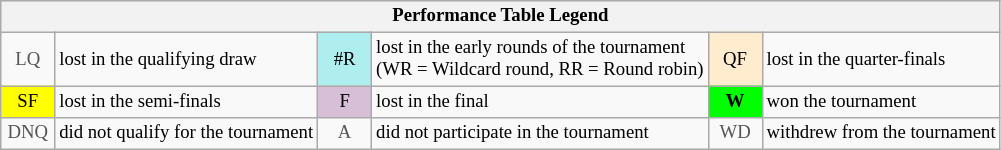<table class="wikitable" style="font-size:78%;">
<tr style="background:#efefef;">
<th colspan="6">Performance Table Legend</th>
</tr>
<tr>
<td style="color:#555555; text-align:center; width:30px;">LQ</td>
<td>lost in the qualifying draw</td>
<td style="text-align:center; background:#afeeee;">#R</td>
<td>lost in the early rounds of the tournament<br>(WR = Wildcard round, RR = Round robin)</td>
<td style="text-align:center; background:#ffebcd;">QF</td>
<td>lost in the quarter-finals</td>
</tr>
<tr>
<td style="text-align:center; background:yellow;">SF</td>
<td>lost in the semi-finals</td>
<td style="text-align:center; background:thistle;">F</td>
<td>lost in the final</td>
<td style="text-align:center; background:#0f0;"><strong>W</strong></td>
<td>won the tournament</td>
</tr>
<tr>
<td style="color:#555555; text-align:center; width:30px;">DNQ</td>
<td>did not qualify for the tournament</td>
<td style="color:#555555; text-align:center; width:30px;">A</td>
<td>did not participate in the tournament</td>
<td style="color:#555555; text-align:center; width:30px;">WD</td>
<td>withdrew from the tournament</td>
</tr>
</table>
